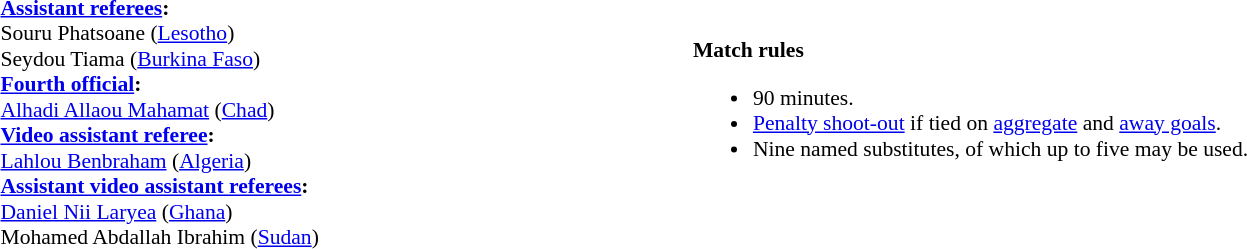<table style="width:100%;font-size:90%">
<tr>
<td><br><strong><a href='#'>Assistant referees</a>:</strong>
<br>Souru Phatsoane (<a href='#'>Lesotho</a>)
<br>Seydou Tiama (<a href='#'>Burkina Faso</a>)
<br><strong><a href='#'>Fourth official</a>:</strong>
<br><a href='#'>Alhadi Allaou Mahamat</a> (<a href='#'>Chad</a>)
<br><strong><a href='#'>Video assistant referee</a>:</strong>
<br><a href='#'>Lahlou Benbraham</a> (<a href='#'>Algeria</a>)
<br><strong><a href='#'>Assistant video assistant referees</a>:</strong>
<br><a href='#'>Daniel Nii Laryea</a> (<a href='#'>Ghana</a>)
<br>Mohamed Abdallah Ibrahim (<a href='#'>Sudan</a>)</td>
<td><strong>Match rules</strong><br><ul><li>90 minutes.</li><li><a href='#'>Penalty shoot-out</a> if tied on <a href='#'>aggregate</a> and <a href='#'>away goals</a>.</li><li>Nine named substitutes, of which up to five may be used.</li></ul></td>
</tr>
</table>
